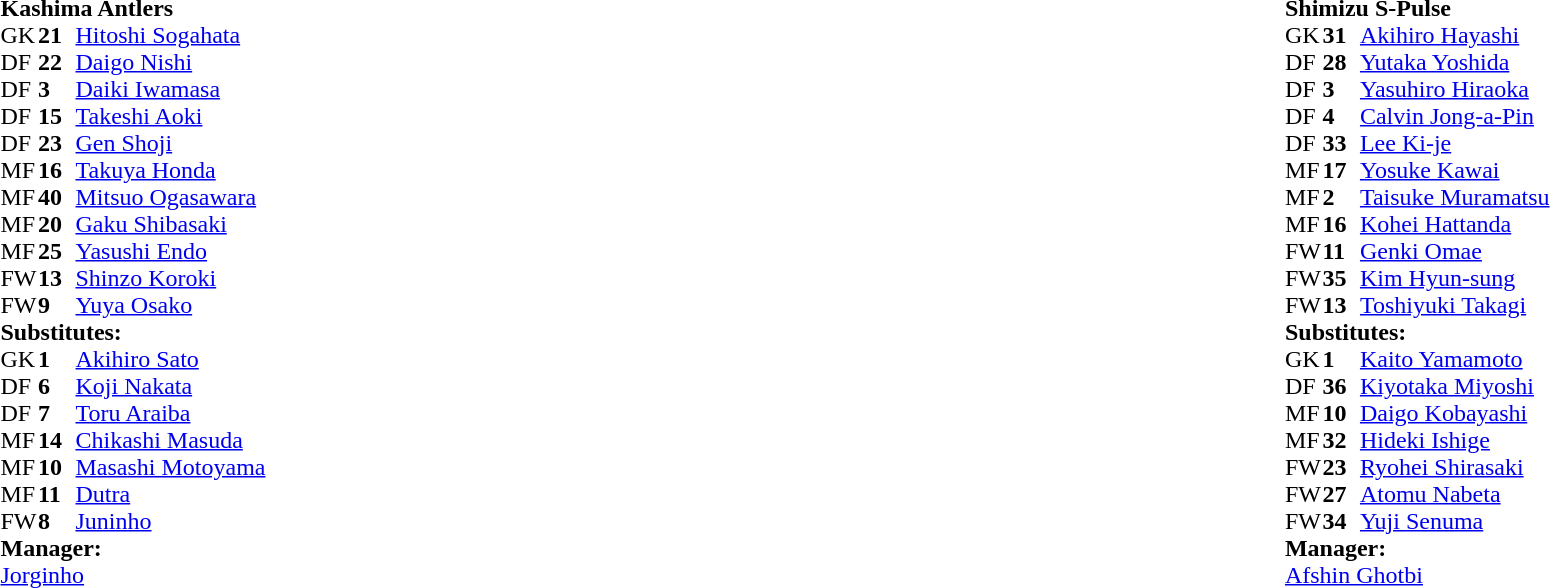<table width="100%">
<tr>
<td valign="top" width="50%"><br><table style="font-size: 100%" cellspacing="0" cellpadding="0">
<tr>
<td colspan="4"><strong>Kashima Antlers</strong></td>
</tr>
<tr>
<th width="25"></th>
<th width="25"></th>
</tr>
<tr>
<td>GK</td>
<td><strong>21</strong></td>
<td> <a href='#'>Hitoshi Sogahata</a></td>
</tr>
<tr>
<td>DF</td>
<td><strong>22</strong></td>
<td> <a href='#'>Daigo Nishi</a></td>
</tr>
<tr>
<td>DF</td>
<td><strong>3</strong></td>
<td> <a href='#'>Daiki Iwamasa</a></td>
</tr>
<tr>
<td>DF</td>
<td><strong>15</strong></td>
<td> <a href='#'>Takeshi Aoki</a></td>
</tr>
<tr>
<td>DF</td>
<td><strong>23</strong></td>
<td> <a href='#'>Gen Shoji</a></td>
<td></td>
</tr>
<tr>
<td>MF</td>
<td><strong>16</strong></td>
<td> <a href='#'>Takuya Honda</a></td>
<td></td>
</tr>
<tr>
<td>MF</td>
<td><strong>40</strong></td>
<td> <a href='#'>Mitsuo Ogasawara</a></td>
</tr>
<tr>
<td>MF</td>
<td><strong>20</strong></td>
<td> <a href='#'>Gaku Shibasaki</a></td>
</tr>
<tr>
<td>MF</td>
<td><strong>25</strong></td>
<td> <a href='#'>Yasushi Endo</a></td>
</tr>
<tr>
<td>FW</td>
<td><strong>13</strong></td>
<td> <a href='#'>Shinzo Koroki</a></td>
<td></td>
</tr>
<tr>
<td>FW</td>
<td><strong>9</strong></td>
<td> <a href='#'>Yuya Osako</a></td>
</tr>
<tr>
<td colspan="4"><strong>Substitutes:</strong></td>
</tr>
<tr>
<td>GK</td>
<td><strong>1</strong></td>
<td> <a href='#'>Akihiro Sato</a></td>
</tr>
<tr>
<td>DF</td>
<td><strong>6</strong></td>
<td> <a href='#'>Koji Nakata</a></td>
</tr>
<tr>
<td>DF</td>
<td><strong>7</strong></td>
<td> <a href='#'>Toru Araiba</a></td>
<td></td>
</tr>
<tr>
<td>MF</td>
<td><strong>14</strong></td>
<td> <a href='#'>Chikashi Masuda</a></td>
<td></td>
</tr>
<tr>
<td>MF</td>
<td><strong>10</strong></td>
<td> <a href='#'>Masashi Motoyama</a></td>
</tr>
<tr>
<td>MF</td>
<td><strong>11</strong></td>
<td> <a href='#'>Dutra</a></td>
<td></td>
</tr>
<tr>
<td>FW</td>
<td><strong>8</strong></td>
<td> <a href='#'>Juninho</a></td>
</tr>
<tr>
<td colspan="4"><strong>Manager:</strong></td>
</tr>
<tr>
<td colspan="3"> <a href='#'>Jorginho</a></td>
</tr>
</table>
</td>
<td valign="top" width="50%"><br><table style="font-size: 100%" cellspacing="0" cellpadding="0" align="center">
<tr>
<td colspan="4"><strong>Shimizu S-Pulse</strong></td>
</tr>
<tr>
<th width="25"></th>
<th width="25"></th>
</tr>
<tr>
<td>GK</td>
<td><strong>31</strong></td>
<td> <a href='#'>Akihiro Hayashi</a></td>
</tr>
<tr>
<td>DF</td>
<td><strong>28</strong></td>
<td> <a href='#'>Yutaka Yoshida</a></td>
</tr>
<tr>
<td>DF</td>
<td><strong>3</strong></td>
<td> <a href='#'>Yasuhiro Hiraoka</a></td>
</tr>
<tr>
<td>DF</td>
<td><strong>4</strong></td>
<td> <a href='#'>Calvin Jong-a-Pin</a></td>
</tr>
<tr>
<td>DF</td>
<td><strong>33</strong></td>
<td> <a href='#'>Lee Ki-je</a></td>
</tr>
<tr>
<td>MF</td>
<td><strong>17</strong></td>
<td> <a href='#'>Yosuke Kawai</a></td>
<td></td>
</tr>
<tr>
<td>MF</td>
<td><strong>2</strong></td>
<td> <a href='#'>Taisuke Muramatsu</a></td>
<td></td>
</tr>
<tr>
<td>MF</td>
<td><strong>16</strong></td>
<td> <a href='#'>Kohei Hattanda</a></td>
<td></td>
</tr>
<tr>
<td>FW</td>
<td><strong>11</strong></td>
<td> <a href='#'>Genki Omae</a></td>
</tr>
<tr>
<td>FW</td>
<td><strong>35</strong></td>
<td> <a href='#'>Kim Hyun-sung</a></td>
</tr>
<tr>
<td>FW</td>
<td><strong>13</strong></td>
<td> <a href='#'>Toshiyuki Takagi</a></td>
</tr>
<tr>
<td colspan="4"><strong>Substitutes:</strong></td>
</tr>
<tr>
<td>GK</td>
<td><strong>1</strong></td>
<td> <a href='#'>Kaito Yamamoto</a></td>
</tr>
<tr>
<td>DF</td>
<td><strong>36</strong></td>
<td> <a href='#'>Kiyotaka Miyoshi</a></td>
</tr>
<tr>
<td>MF</td>
<td><strong>10</strong></td>
<td> <a href='#'>Daigo Kobayashi</a></td>
<td></td>
</tr>
<tr>
<td>MF</td>
<td><strong>32</strong></td>
<td> <a href='#'>Hideki Ishige</a></td>
<td></td>
</tr>
<tr>
<td>FW</td>
<td><strong>23</strong></td>
<td> <a href='#'>Ryohei Shirasaki</a></td>
</tr>
<tr>
<td>FW</td>
<td><strong>27</strong></td>
<td> <a href='#'>Atomu Nabeta</a></td>
</tr>
<tr>
<td>FW</td>
<td><strong>34</strong></td>
<td> <a href='#'>Yuji Senuma</a></td>
<td></td>
</tr>
<tr>
<td colspan="4"><strong>Manager:</strong></td>
</tr>
<tr>
<td colspan="3"> <a href='#'>Afshin Ghotbi</a></td>
</tr>
</table>
</td>
</tr>
</table>
